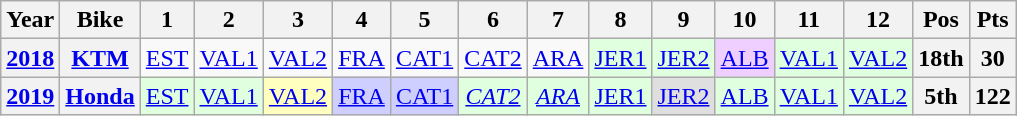<table class="wikitable" style="text-align:center;">
<tr>
<th>Year</th>
<th>Bike</th>
<th>1</th>
<th>2</th>
<th>3</th>
<th>4</th>
<th>5</th>
<th>6</th>
<th>7</th>
<th>8</th>
<th>9</th>
<th>10</th>
<th>11</th>
<th>12</th>
<th>Pos</th>
<th>Pts</th>
</tr>
<tr>
<th><a href='#'>2018</a></th>
<th><a href='#'>KTM</a></th>
<td><a href='#'>EST</a></td>
<td><a href='#'>VAL1</a></td>
<td><a href='#'>VAL2</a></td>
<td><a href='#'>FRA</a></td>
<td><a href='#'>CAT1</a></td>
<td><a href='#'>CAT2</a></td>
<td><a href='#'>ARA</a></td>
<td style="background:#dfffdf;"><a href='#'>JER1</a><br></td>
<td style="background:#dfffdf;"><a href='#'>JER2</a><br></td>
<td style="background:#efcfff;"><a href='#'>ALB</a><br></td>
<td style="background:#dfffdf;"><a href='#'>VAL1</a><br></td>
<td style="background:#dfffdf;"><a href='#'>VAL2</a><br></td>
<th>18th</th>
<th>30</th>
</tr>
<tr>
<th><a href='#'>2019</a></th>
<th><a href='#'>Honda</a></th>
<td style="background:#dfffdf;"><a href='#'>EST</a><br></td>
<td style="background:#dfffdf;"><a href='#'>VAL1</a><br></td>
<td style="background:#ffffbf;"><a href='#'>VAL2</a><br></td>
<td style="background:#cfcfff;"><a href='#'>FRA</a><br></td>
<td style="background:#cfcfff;"><a href='#'>CAT1</a><br></td>
<td style="background:#dfffdf;"><em><a href='#'>CAT2</a></em><br></td>
<td style="background:#dfffdf;"><em><a href='#'>ARA</a></em><br></td>
<td style="background:#dfffdf;"><a href='#'>JER1</a><br></td>
<td style="background:#dfdfdf;"><a href='#'>JER2</a><br></td>
<td style="background:#dfffdf;"><a href='#'>ALB</a><br></td>
<td style="background:#dfffdf;"><a href='#'>VAL1</a><br></td>
<td style="background:#dfffdf;"><a href='#'>VAL2</a><br></td>
<th>5th</th>
<th>122</th>
</tr>
</table>
